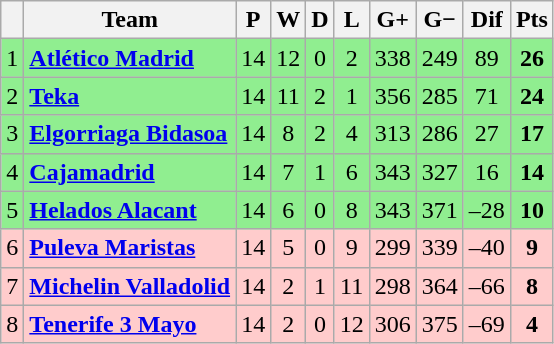<table class="wikitable sortable" style="text-align: center;">
<tr>
<th align="center"></th>
<th align="center">Team</th>
<th align="center">P</th>
<th align="center">W</th>
<th align="center">D</th>
<th align="center">L</th>
<th align="center">G+</th>
<th align="center">G−</th>
<th align="center">Dif</th>
<th align="center">Pts</th>
</tr>
<tr style="background: #90EE90;">
<td>1</td>
<td align="left"><strong><a href='#'>Atlético Madrid</a></strong></td>
<td>14</td>
<td>12</td>
<td>0</td>
<td>2</td>
<td>338</td>
<td>249</td>
<td>89</td>
<td><strong>26</strong></td>
</tr>
<tr style="background: #90EE90;">
<td>2</td>
<td align="left"><strong><a href='#'>Teka</a></strong></td>
<td>14</td>
<td>11</td>
<td>2</td>
<td>1</td>
<td>356</td>
<td>285</td>
<td>71</td>
<td><strong>24</strong></td>
</tr>
<tr style="background: #90EE90;">
<td>3</td>
<td align="left"><strong><a href='#'>Elgorriaga Bidasoa</a></strong></td>
<td>14</td>
<td>8</td>
<td>2</td>
<td>4</td>
<td>313</td>
<td>286</td>
<td>27</td>
<td><strong>17</strong></td>
</tr>
<tr style="background: #90EE90;">
<td>4</td>
<td align="left"><strong><a href='#'>Cajamadrid</a></strong></td>
<td>14</td>
<td>7</td>
<td>1</td>
<td>6</td>
<td>343</td>
<td>327</td>
<td>16</td>
<td><strong>14</strong></td>
</tr>
<tr style="background: #90EE90;">
<td>5</td>
<td align="left"><strong><a href='#'>Helados Alacant</a></strong></td>
<td>14</td>
<td>6</td>
<td>0</td>
<td>8</td>
<td>343</td>
<td>371</td>
<td>–28</td>
<td><strong>10</strong></td>
</tr>
<tr style="background: #FFCCCC;">
<td>6</td>
<td align="left"><strong><a href='#'>Puleva Maristas</a></strong></td>
<td>14</td>
<td>5</td>
<td>0</td>
<td>9</td>
<td>299</td>
<td>339</td>
<td>–40</td>
<td><strong>9</strong></td>
</tr>
<tr style="background:#FFCCCC">
<td>7</td>
<td align="left"><strong><a href='#'>Michelin Valladolid</a></strong></td>
<td>14</td>
<td>2</td>
<td>1</td>
<td>11</td>
<td>298</td>
<td>364</td>
<td>–66</td>
<td><strong>8</strong></td>
</tr>
<tr style="background:#FFCCCC">
<td>8</td>
<td align="left"><strong><a href='#'>Tenerife 3 Mayo</a></strong></td>
<td>14</td>
<td>2</td>
<td>0</td>
<td>12</td>
<td>306</td>
<td>375</td>
<td>–69</td>
<td><strong>4</strong></td>
</tr>
</table>
